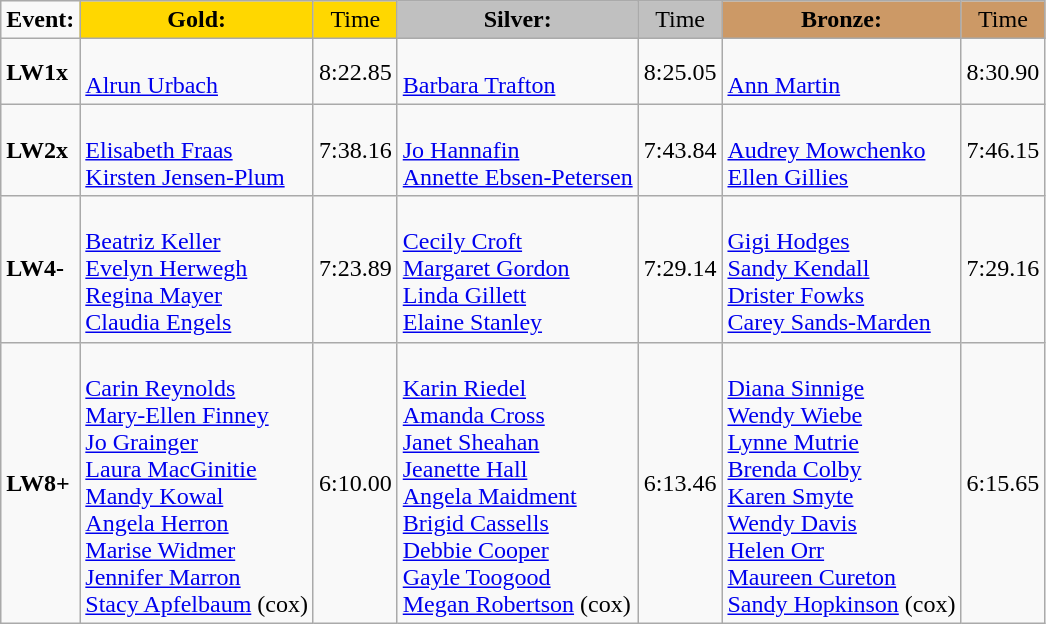<table class="wikitable">
<tr>
<td><strong>Event:</strong></td>
<td style="text-align:center;background-color:gold;"><strong>Gold:</strong></td>
<td style="text-align:center;background-color:gold;">Time</td>
<td style="text-align:center;background-color:silver;"><strong>Silver:</strong></td>
<td style="text-align:center;background-color:silver;">Time</td>
<td style="text-align:center;background-color:#CC9966;"><strong>Bronze:</strong></td>
<td style="text-align:center;background-color:#CC9966;">Time</td>
</tr>
<tr>
<td><strong>LW1x</strong></td>
<td> <br> <a href='#'>Alrun Urbach</a></td>
<td>8:22.85</td>
<td> <br> <a href='#'>Barbara Trafton</a></td>
<td>8:25.05</td>
<td> <br> <a href='#'>Ann Martin</a></td>
<td>8:30.90</td>
</tr>
<tr>
<td><strong>LW2x</strong></td>
<td> <br> <a href='#'>Elisabeth Fraas</a> <br> <a href='#'>Kirsten Jensen-Plum</a></td>
<td>7:38.16</td>
<td> <br> <a href='#'>Jo Hannafin</a> <br> <a href='#'>Annette Ebsen-Petersen</a></td>
<td>7:43.84</td>
<td> <br> <a href='#'>Audrey Mowchenko</a> <br> <a href='#'>Ellen Gillies</a></td>
<td>7:46.15</td>
</tr>
<tr>
<td><strong>LW4-</strong></td>
<td> <br> <a href='#'>Beatriz Keller</a> <br> <a href='#'>Evelyn Herwegh</a> <br> <a href='#'>Regina Mayer</a> <br> <a href='#'>Claudia Engels</a></td>
<td>7:23.89</td>
<td> <br> <a href='#'>Cecily Croft</a> <br> <a href='#'>Margaret Gordon</a> <br> <a href='#'>Linda Gillett</a> <br> <a href='#'>Elaine Stanley</a></td>
<td>7:29.14</td>
<td> <br> <a href='#'>Gigi Hodges</a> <br> <a href='#'>Sandy Kendall</a> <br> <a href='#'>Drister Fowks</a> <br> <a href='#'>Carey Sands-Marden</a></td>
<td>7:29.16</td>
</tr>
<tr>
<td><strong>LW8+</strong></td>
<td> <br> <a href='#'>Carin Reynolds</a> <br> <a href='#'>Mary-Ellen Finney</a> <br> <a href='#'>Jo Grainger</a> <br> <a href='#'>Laura MacGinitie</a> <br> <a href='#'>Mandy Kowal</a> <br> <a href='#'>Angela Herron</a> <br> <a href='#'>Marise Widmer</a> <br> <a href='#'>Jennifer Marron</a> <br> <a href='#'>Stacy Apfelbaum</a> (cox)</td>
<td>6:10.00</td>
<td> <br> <a href='#'>Karin Riedel</a> <br> <a href='#'>Amanda Cross</a> <br> <a href='#'>Janet Sheahan</a> <br> <a href='#'>Jeanette Hall</a> <br> <a href='#'>Angela Maidment</a> <br> <a href='#'>Brigid Cassells</a> <br> <a href='#'>Debbie Cooper</a> <br> <a href='#'>Gayle Toogood</a> <br> <a href='#'>Megan Robertson</a> (cox)</td>
<td>6:13.46</td>
<td><br> <a href='#'>Diana Sinnige</a> <br> <a href='#'>Wendy Wiebe</a> <br> <a href='#'>Lynne Mutrie</a> <br> <a href='#'>Brenda Colby</a> <br> <a href='#'>Karen Smyte</a> <br> <a href='#'>Wendy Davis</a> <br> <a href='#'>Helen Orr</a> <br> <a href='#'>Maureen Cureton</a> <br> <a href='#'>Sandy Hopkinson</a> (cox)</td>
<td>6:15.65</td>
</tr>
</table>
